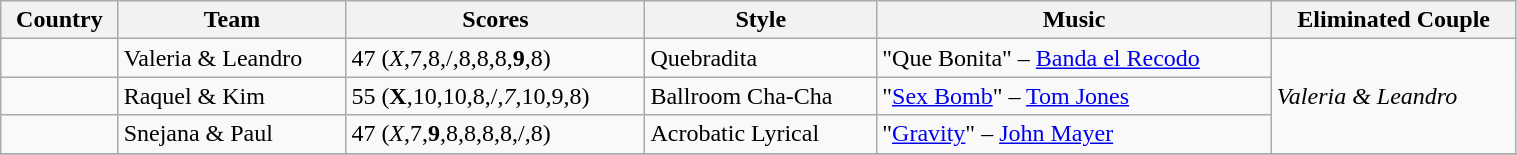<table class="wikitable" style="width:80%">
<tr>
<th>Country</th>
<th>Team</th>
<th>Scores</th>
<th>Style</th>
<th>Music</th>
<th>Eliminated Couple</th>
</tr>
<tr>
<td></td>
<td>Valeria & Leandro</td>
<td>47 (<em>X</em>,7,8,/,8,8,8,<strong>9</strong>,8)</td>
<td>Quebradita</td>
<td>"Que Bonita" – <a href='#'>Banda el Recodo</a></td>
<td rowspan=3><em>Valeria & Leandro</em></td>
</tr>
<tr>
<td></td>
<td>Raquel & Kim</td>
<td>55 (<strong>X</strong>,10,10,8,/,<em>7</em>,10,9,8)</td>
<td>Ballroom Cha-Cha</td>
<td>"<a href='#'>Sex Bomb</a>" – <a href='#'>Tom Jones</a></td>
</tr>
<tr>
<td></td>
<td>Snejana & Paul</td>
<td>47 (<em>X</em>,7,<strong>9</strong>,8,8,8,8,/,8)</td>
<td>Acrobatic Lyrical</td>
<td>"<a href='#'>Gravity</a>" – <a href='#'>John Mayer</a></td>
</tr>
<tr>
</tr>
</table>
